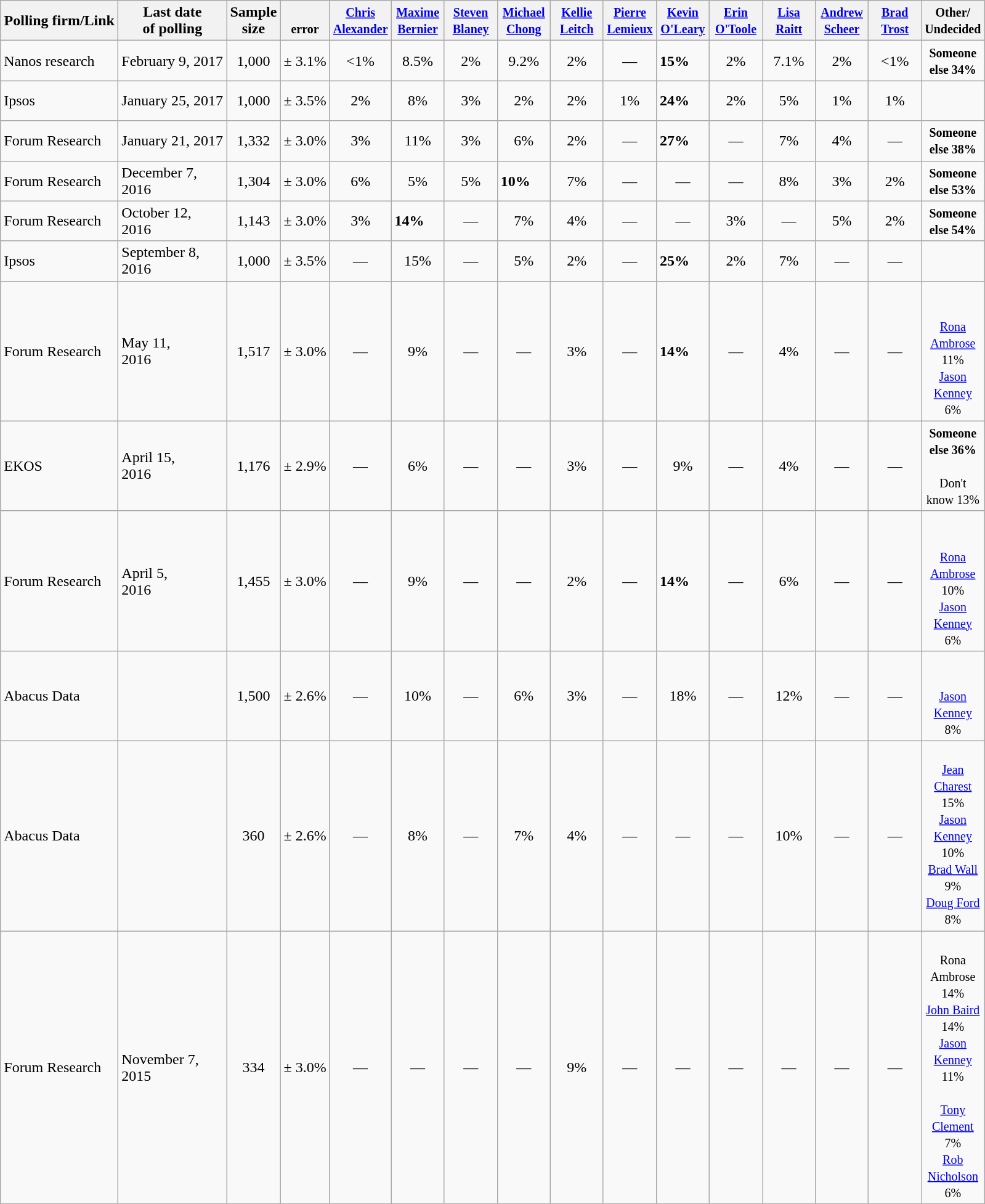<table class="wikitable sortable">
<tr>
<th style="width:120px">Polling firm/Link</th>
<th style="width:110px">Last date<br>of polling</th>
<th class=small>Sample<br>size</th>
<th><small><br>error</small></th>
<th style="width:50px;"><small><a href='#'>Chris<br>Alexander</a></small></th>
<th style="width:50px;"><small><a href='#'>Maxime<br>Bernier</a></small></th>
<th style="width:50px;"><small><a href='#'>Steven<br>Blaney</a></small></th>
<th style="width:50px;"><small><a href='#'>Michael<br>Chong</a></small></th>
<th style="width:50px;"><small><a href='#'>Kellie<br>Leitch</a></small></th>
<th style="width:50px;"><small><a href='#'>Pierre<br>Lemieux</a></small></th>
<th style="width:50px;"><small><a href='#'>Kevin<br>O'Leary</a></small></th>
<th style="width:50px;"><small><a href='#'>Erin<br>O'Toole</a></small></th>
<th style="width:50px;"><small><a href='#'>Lisa<br>Raitt</a></small></th>
<th style="width:50px;"><small><a href='#'>Andrew<br>Scheer</a></small></th>
<th style="width:50px;"><small><a href='#'>Brad<br>Trost</a></small></th>
<th style="width:40px;"><small>Other/<br>Undecided</small></th>
</tr>
<tr>
<td> Nanos research</td>
<td>February 9, 2017</td>
<td align=center>1,000</td>
<td align=center>± 3.1%</td>
<td align=center><1%</td>
<td align=center>8.5%</td>
<td align=center>2%</td>
<td align=center>9.2%</td>
<td align=center>2%</td>
<td align=center>—</td>
<td><strong>15%</strong></td>
<td align=center>2%</td>
<td align=center>7.1%</td>
<td align=center>2%</td>
<td align=center><1%</td>
<td align=center><small><span><strong>Someone else 34%</strong></span></small></td>
</tr>
<tr>
<td> Ipsos</td>
<td>January 25, 2017</td>
<td align=center>1,000</td>
<td align=center>± 3.5%</td>
<td align=center>2%</td>
<td align=center>8%</td>
<td align=center>3%</td>
<td align=center>2%</td>
<td align=center>2%</td>
<td align=center>1%</td>
<td><strong>24%</strong></td>
<td align=center>2%</td>
<td align=center>5%</td>
<td align=center>1%</td>
<td align=center>1%</td>
<td align=center><small><br><br></small></td>
</tr>
<tr>
<td> Forum Research</td>
<td>January 21, 2017</td>
<td align=center>1,332</td>
<td align=center>± 3.0%</td>
<td align=center>3%</td>
<td align=center>11%</td>
<td align=center>3%</td>
<td align=center>6%</td>
<td align=center>2%</td>
<td align=center>—</td>
<td><strong>27%</strong></td>
<td align=center>—</td>
<td align=center>7%</td>
<td align=center>4%</td>
<td align=center>—</td>
<td align=center><small><span><strong>Someone else 38%</strong></span></small></td>
</tr>
<tr>
<td> Forum Research</td>
<td>December 7,<br>2016</td>
<td align=center>1,304</td>
<td align=center>± 3.0%</td>
<td align=center>6%</td>
<td align=center>5%</td>
<td align=center>5%</td>
<td><strong>10%</strong></td>
<td align=center>7%</td>
<td align=center>—</td>
<td align=center>—</td>
<td align=center>—</td>
<td align=center>8%</td>
<td align=center>3%</td>
<td align=center>2%</td>
<td align=center><small><span><strong>Someone else 53%</strong></span><br></small></td>
</tr>
<tr>
<td> Forum Research</td>
<td>October 12,<br>2016</td>
<td align=center>1,143</td>
<td align=center>± 3.0%</td>
<td align=center>3%</td>
<td><strong>14%</strong></td>
<td align=center>—</td>
<td align=center>7%</td>
<td align=center>4%</td>
<td align=center>—</td>
<td align=center>—</td>
<td align=center>3%</td>
<td align=center>—</td>
<td align=center>5%</td>
<td align=center>2%</td>
<td align=center><small><span><strong>Someone else 54%</strong></span><br><span><strong></strong></span></small></td>
</tr>
<tr>
<td> Ipsos</td>
<td>September 8,<br>2016</td>
<td align=center>1,000</td>
<td align=center>± 3.5%</td>
<td align=center>—</td>
<td align=center>15%</td>
<td align=center>—</td>
<td align=center>5%</td>
<td align=center>2%</td>
<td align=center>—</td>
<td><strong>25%</strong></td>
<td align=center>2%</td>
<td align=center>7%</td>
<td align=center>—</td>
<td align=center>—</td>
<td align=center><small><span><strong></strong></span><br><br></small></td>
</tr>
<tr>
<td> Forum Research</td>
<td>May 11,<br>2016</td>
<td align=center>1,517</td>
<td align=center>± 3.0%</td>
<td align=center>—</td>
<td align=center>9%</td>
<td align=center>—</td>
<td align=center>—</td>
<td align=center>3%</td>
<td align=center>—</td>
<td><strong>14%</strong></td>
<td align=center>—</td>
<td align=center>4%</td>
<td align=center>—</td>
<td align=center>—</td>
<td align=center><small><br><span><strong></strong></span><br><a href='#'>Rona Ambrose</a> 11%<br><a href='#'>Jason Kenney</a> 6%</small></td>
</tr>
<tr>
<td> EKOS</td>
<td>April 15,<br>2016</td>
<td align=center>1,176</td>
<td align=center>± 2.9%</td>
<td align=center>—</td>
<td align=center>6%</td>
<td align=center>—</td>
<td align=center>—</td>
<td align=center>3%</td>
<td align=center>—</td>
<td align=center>9%</td>
<td align=center>—</td>
<td align=center>4%</td>
<td align=center>—</td>
<td align=center>—</td>
<td align=center><small><span><strong>Someone else 36%</strong></span><br><span><strong></strong></span><br>Don't know 13%<br></small></td>
</tr>
<tr>
<td> Forum Research</td>
<td>April 5,<br>2016</td>
<td align=center>1,455</td>
<td align=center>± 3.0%</td>
<td align=center>—</td>
<td align=center>9%</td>
<td align=center>—</td>
<td align=center>—</td>
<td align=center>2%</td>
<td align=center>—</td>
<td><strong>14%</strong></td>
<td align=center>—</td>
<td align=center>6%</td>
<td align=center>—</td>
<td align=center>—</td>
<td align=center><small><br><span><strong></strong></span><br><a href='#'>Rona Ambrose</a> 10%<br><a href='#'>Jason Kenney</a> 6%</small></td>
</tr>
<tr>
<td>Abacus Data</td>
<td></td>
<td align=center>1,500</td>
<td align=center>± 2.6%</td>
<td align=center>—</td>
<td align=center>10%</td>
<td align=center>—</td>
<td align=center>6%</td>
<td align=center>3%</td>
<td align=center>—</td>
<td align=center>18%</td>
<td align=center>—</td>
<td align=center>12%</td>
<td align=center>—</td>
<td align=center>—</td>
<td align=center><small><span><strong></strong></span><br><br><a href='#'>Jason Kenney</a> 8%</small></td>
</tr>
<tr>
<td> Abacus Data</td>
<td></td>
<td align=center>360</td>
<td align=center>± 2.6%</td>
<td align=center>—</td>
<td align=center>8%</td>
<td align=center>—</td>
<td align=center>7%</td>
<td align=center>4%</td>
<td align=center>—</td>
<td align=center>—</td>
<td align=center>—</td>
<td align=center>10%</td>
<td align=center>—</td>
<td align=center>—</td>
<td align=center><small><span><strong></strong></span><br><a href='#'>Jean Charest</a> 15%<br><a href='#'>Jason Kenney</a> 10%<br><a href='#'>Brad Wall</a> 9%<br><a href='#'>Doug Ford</a> 8%</small></td>
</tr>
<tr>
<td> Forum Research</td>
<td>November 7,<br>2015</td>
<td align=center>334</td>
<td align=center>± 3.0%</td>
<td align=center>—</td>
<td align=center>—</td>
<td align=center>—</td>
<td align=center>—</td>
<td align=center>9%</td>
<td align=center>—</td>
<td align=center>—</td>
<td align=center>—</td>
<td align=center>—</td>
<td align=center>—</td>
<td align=center>—</td>
<td align=center><small><span><strong></strong></span><br>Rona Ambrose 14%<br><a href='#'>John Baird</a> 14%<br><a href='#'>Jason Kenney</a> 11%<br><br><a href='#'>Tony Clement</a> 7%<br><a href='#'>Rob Nicholson</a> 6%</small></td>
</tr>
</table>
